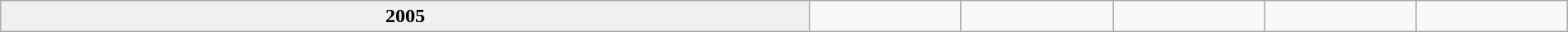<table class="wikitable" width="100%" border="1" cellpadding="5" cellspacing="0">
<tr align="center">
<td style="background: #f0f0f0"><strong>2005</strong></td>
<td></td>
<td></td>
<td></td>
<td></td>
<td></td>
</tr>
</table>
